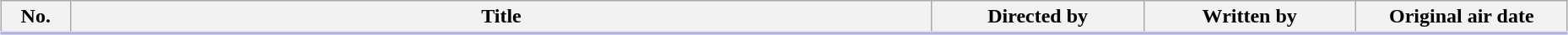<table class="wikitable" style="width:98%; margin:auto; background:#FFF;">
<tr style="border-bottom: 3px solid #CCF;">
<th style="width:3em;">No.</th>
<th>Title</th>
<th style="width:10em;">Directed by</th>
<th style="width:10em;">Written by</th>
<th style="width:10em;">Original air date</th>
</tr>
<tr>
</tr>
</table>
